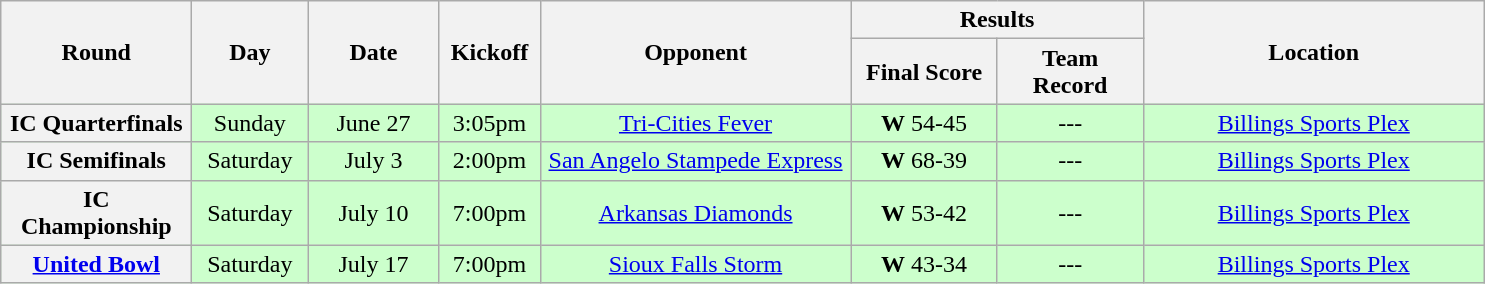<table class="wikitable">
<tr>
<th rowspan="2" width="120">Round</th>
<th rowspan="2" width="70">Day</th>
<th rowspan="2" width="80">Date</th>
<th rowspan="2" width="60">Kickoff</th>
<th rowspan="2" width="200">Opponent</th>
<th colspan="2" width="180">Results</th>
<th rowspan="2" width="220">Location</th>
</tr>
<tr>
<th width="90">Final Score</th>
<th width="90">Team Record</th>
</tr>
<tr align="center" bgcolor="#CCFFCC">
<th>IC Quarterfinals</th>
<td align="center">Sunday</td>
<td align="center">June 27</td>
<td align="center">3:05pm</td>
<td align="center"><a href='#'>Tri-Cities Fever</a></td>
<td align="center"><strong>W</strong> 54-45</td>
<td align="center">---</td>
<td align="center"><a href='#'>Billings Sports Plex</a></td>
</tr>
<tr align="center" bgcolor="#CCFFCC">
<th>IC Semifinals</th>
<td align="center">Saturday</td>
<td align="center">July 3</td>
<td align="center">2:00pm</td>
<td align="center"><a href='#'>San Angelo Stampede Express</a></td>
<td align="center"><strong>W</strong> 68-39</td>
<td align="center">---</td>
<td align="center"><a href='#'>Billings Sports Plex</a></td>
</tr>
<tr align="center" bgcolor="#CCFFCC">
<th>IC Championship</th>
<td align="center">Saturday</td>
<td align="center">July 10</td>
<td align="center">7:00pm</td>
<td align="center"><a href='#'>Arkansas Diamonds</a></td>
<td align="center"><strong>W</strong> 53-42</td>
<td align="center">---</td>
<td align="center"><a href='#'>Billings Sports Plex</a></td>
</tr>
<tr align="center" bgcolor="#CCFFCC">
<th><a href='#'>United Bowl</a></th>
<td align="center">Saturday</td>
<td align="center">July 17</td>
<td align="center">7:00pm</td>
<td align="center"><a href='#'>Sioux Falls Storm</a></td>
<td align="center"><strong>W</strong> 43-34</td>
<td align="center">---</td>
<td align="center"><a href='#'>Billings Sports Plex</a></td>
</tr>
</table>
